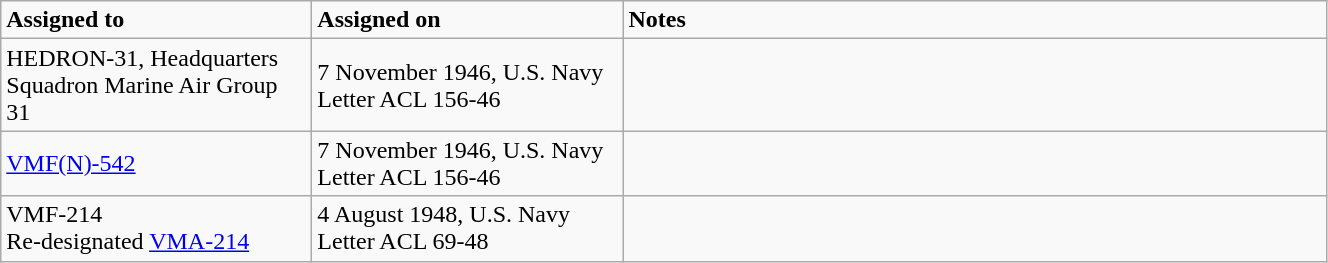<table class="wikitable" style="width: 70%;">
<tr>
<td style="width: 200px;"><strong>Assigned to</strong></td>
<td style="width: 200px;"><strong>Assigned on</strong></td>
<td><strong>Notes</strong></td>
</tr>
<tr>
<td>HEDRON-31, Headquarters Squadron Marine Air Group 31</td>
<td>7 November 1946, U.S. Navy Letter ACL 156-46</td>
<td></td>
</tr>
<tr>
<td><a href='#'>VMF(N)-542</a></td>
<td>7 November 1946, U.S. Navy Letter ACL 156-46</td>
<td></td>
</tr>
<tr>
<td>VMF-214<br>Re-designated <a href='#'>VMA-214</a></td>
<td>4 August 1948, U.S. Navy Letter ACL 69-48</td>
<td></td>
</tr>
</table>
